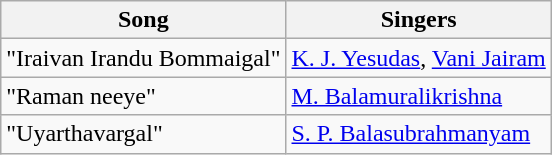<table class="wikitable">
<tr>
<th>Song</th>
<th>Singers</th>
</tr>
<tr>
<td>"Iraivan Irandu Bommaigal"</td>
<td><a href='#'>K. J. Yesudas</a>, <a href='#'>Vani Jairam</a></td>
</tr>
<tr>
<td>"Raman neeye"</td>
<td><a href='#'>M. Balamuralikrishna</a></td>
</tr>
<tr>
<td>"Uyarthavargal"</td>
<td><a href='#'>S. P. Balasubrahmanyam</a></td>
</tr>
</table>
